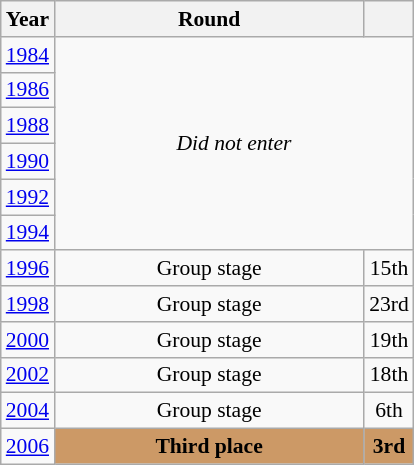<table class="wikitable" style="text-align: center; font-size:90%">
<tr>
<th>Year</th>
<th style="width:200px">Round</th>
<th></th>
</tr>
<tr>
<td><a href='#'>1984</a></td>
<td colspan="2" rowspan="6"><em>Did not enter</em></td>
</tr>
<tr>
<td><a href='#'>1986</a></td>
</tr>
<tr>
<td><a href='#'>1988</a></td>
</tr>
<tr>
<td><a href='#'>1990</a></td>
</tr>
<tr>
<td><a href='#'>1992</a></td>
</tr>
<tr>
<td><a href='#'>1994</a></td>
</tr>
<tr>
<td><a href='#'>1996</a></td>
<td>Group stage</td>
<td>15th</td>
</tr>
<tr>
<td><a href='#'>1998</a></td>
<td>Group stage</td>
<td>23rd</td>
</tr>
<tr>
<td><a href='#'>2000</a></td>
<td>Group stage</td>
<td>19th</td>
</tr>
<tr>
<td><a href='#'>2002</a></td>
<td>Group stage</td>
<td>18th</td>
</tr>
<tr>
<td><a href='#'>2004</a></td>
<td>Group stage</td>
<td>6th</td>
</tr>
<tr>
<td><a href='#'>2006</a></td>
<td bgcolor="cc9966"><strong>Third place</strong></td>
<td bgcolor="cc9966"><strong>3rd</strong></td>
</tr>
</table>
